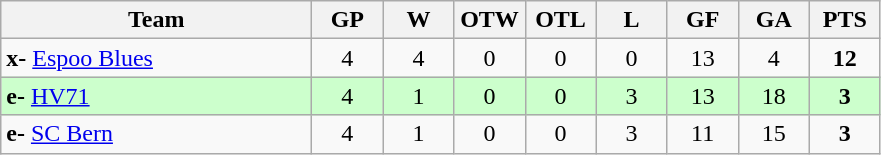<table class="wikitable">
<tr>
<th width=200>Team</th>
<th width=40>GP</th>
<th width=40>W</th>
<th width=40>OTW</th>
<th width=40>OTL</th>
<th width=40>L</th>
<th width=40>GF</th>
<th width=40>GA</th>
<th width=40>PTS</th>
</tr>
<tr align=center>
<td style="text-align:left;"><strong>x-</strong> <a href='#'>Espoo Blues</a></td>
<td>4</td>
<td>4</td>
<td>0</td>
<td>0</td>
<td>0</td>
<td>13</td>
<td>4</td>
<td><strong>12</strong></td>
</tr>
<tr bgcolor="#CCFFCC" align=center>
<td style="text-align:left;"><strong>e-</strong> <a href='#'>HV71</a></td>
<td>4</td>
<td>1</td>
<td>0</td>
<td>0</td>
<td>3</td>
<td>13</td>
<td>18</td>
<td><strong>3</strong></td>
</tr>
<tr align=center>
<td style="text-align:left;"><strong>e-</strong> <a href='#'>SC Bern</a></td>
<td>4</td>
<td>1</td>
<td>0</td>
<td>0</td>
<td>3</td>
<td>11</td>
<td>15</td>
<td><strong>3</strong></td>
</tr>
</table>
